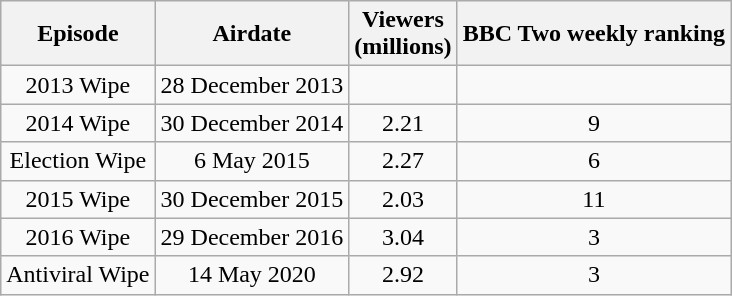<table class="wikitable" style="text-align:center;">
<tr>
<th>Episode</th>
<th>Airdate</th>
<th>Viewers<br>(millions)</th>
<th>BBC Two weekly ranking</th>
</tr>
<tr>
<td>2013 Wipe</td>
<td>28 December 2013</td>
<td></td>
<td></td>
</tr>
<tr>
<td>2014 Wipe</td>
<td>30 December 2014</td>
<td>2.21</td>
<td>9</td>
</tr>
<tr>
<td>Election Wipe</td>
<td>6 May 2015</td>
<td>2.27</td>
<td>6</td>
</tr>
<tr>
<td>2015 Wipe</td>
<td>30 December 2015</td>
<td>2.03</td>
<td>11</td>
</tr>
<tr>
<td>2016 Wipe</td>
<td>29 December 2016</td>
<td>3.04</td>
<td>3</td>
</tr>
<tr>
<td>Antiviral Wipe</td>
<td>14 May 2020</td>
<td>2.92</td>
<td>3</td>
</tr>
</table>
